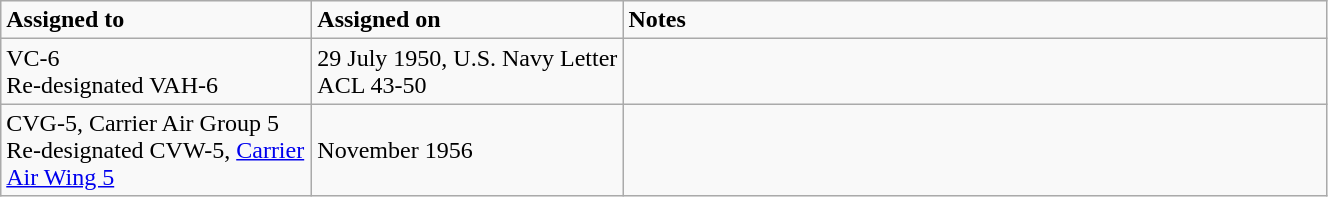<table class="wikitable" style="width: 70%;">
<tr>
<td style="width: 200px;"><strong>Assigned to</strong></td>
<td style="width: 200px;"><strong>Assigned on</strong></td>
<td><strong>Notes</strong></td>
</tr>
<tr>
<td>VC-6<br>Re-designated VAH-6</td>
<td>29 July 1950, U.S. Navy Letter ACL 43-50</td>
<td></td>
</tr>
<tr>
<td>CVG-5, Carrier Air Group 5<br>Re-designated CVW-5, <a href='#'>Carrier Air Wing 5</a></td>
<td>November 1956</td>
<td></td>
</tr>
</table>
